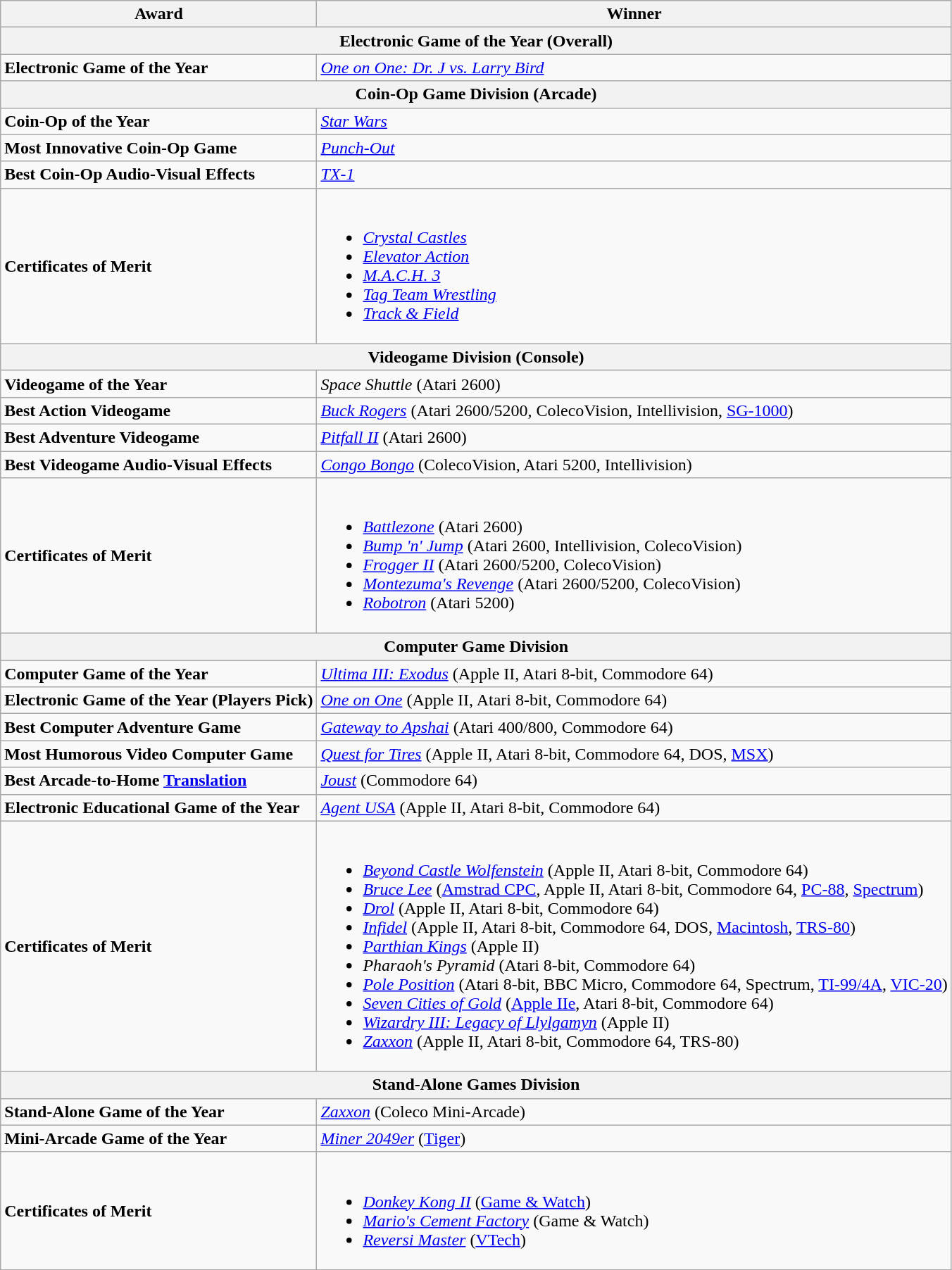<table class="wikitable" border="1">
<tr>
<th>Award</th>
<th>Winner</th>
</tr>
<tr>
<th colspan="2"><strong>Electronic Game of the Year</strong> (Overall)</th>
</tr>
<tr>
<td><strong>Electronic Game of the Year</strong></td>
<td><em><a href='#'>One on One: Dr. J vs. Larry Bird</a></em></td>
</tr>
<tr>
<th colspan="2">Coin-Op Game Division (Arcade)</th>
</tr>
<tr>
<td><strong>Coin-Op of the Year</strong></td>
<td><em><a href='#'>Star Wars</a></em></td>
</tr>
<tr>
<td><strong>Most Innovative Coin-Op Game</strong></td>
<td><em><a href='#'>Punch-Out</a></em></td>
</tr>
<tr>
<td><strong>Best Coin-Op Audio-Visual Effects</strong></td>
<td><em><a href='#'>TX-1</a></em></td>
</tr>
<tr>
<td><strong>Certificates of Merit</strong></td>
<td><br><ul><li><em><a href='#'>Crystal Castles</a></em></li><li><em><a href='#'>Elevator Action</a></em></li><li><em><a href='#'>M.A.C.H. 3</a></em></li><li><em><a href='#'>Tag Team Wrestling</a></em></li><li><em><a href='#'>Track & Field</a></em></li></ul></td>
</tr>
<tr>
<th colspan="2">Videogame Division (Console)</th>
</tr>
<tr>
<td><strong>Videogame of the Year</strong></td>
<td><em>Space Shuttle</em> (Atari 2600)</td>
</tr>
<tr>
<td><strong>Best Action Videogame</strong></td>
<td><em><a href='#'>Buck Rogers</a></em> (Atari 2600/5200, ColecoVision, Intellivision, <a href='#'>SG-1000</a>)</td>
</tr>
<tr>
<td><strong>Best Adventure Videogame</strong></td>
<td><em><a href='#'>Pitfall II</a></em> (Atari 2600)</td>
</tr>
<tr>
<td><strong>Best Videogame Audio-Visual Effects</strong></td>
<td><em><a href='#'>Congo Bongo</a></em> (ColecoVision, Atari 5200, Intellivision)</td>
</tr>
<tr>
<td><strong>Certificates of Merit</strong></td>
<td><br><ul><li><em><a href='#'>Battlezone</a></em> (Atari 2600)</li><li><em><a href='#'>Bump 'n' Jump</a></em> (Atari 2600, Intellivision, ColecoVision)</li><li><em><a href='#'>Frogger II</a></em> (Atari 2600/5200, ColecoVision)</li><li><em><a href='#'>Montezuma's Revenge</a></em> (Atari 2600/5200, ColecoVision)</li><li><em><a href='#'>Robotron</a></em> (Atari 5200)</li></ul></td>
</tr>
<tr>
<th colspan="2">Computer Game Division</th>
</tr>
<tr>
<td><strong>Computer Game of the Year</strong></td>
<td><em><a href='#'>Ultima III: Exodus</a></em> (Apple II, Atari 8-bit, Commodore 64)</td>
</tr>
<tr>
<td><strong>Electronic Game of the Year (Players Pick)</strong></td>
<td><em><a href='#'>One on One</a></em> (Apple II, Atari 8-bit, Commodore 64)</td>
</tr>
<tr>
<td><strong>Best Computer Adventure Game</strong></td>
<td><em><a href='#'>Gateway to Apshai</a></em> (Atari 400/800, Commodore 64)</td>
</tr>
<tr>
<td><strong>Most Humorous Video Computer Game</strong></td>
<td><em><a href='#'>Quest for Tires</a></em> (Apple II, Atari 8-bit, Commodore 64, DOS, <a href='#'>MSX</a>)</td>
</tr>
<tr>
<td><strong>Best Arcade-to-Home <a href='#'>Translation</a></strong></td>
<td><em><a href='#'>Joust</a></em> (Commodore 64)</td>
</tr>
<tr>
<td><strong>Electronic Educational Game of the Year</strong></td>
<td><em><a href='#'>Agent USA</a></em> (Apple II, Atari 8-bit, Commodore 64)</td>
</tr>
<tr>
<td><strong>Certificates of Merit</strong></td>
<td><br><ul><li><em><a href='#'>Beyond Castle Wolfenstein</a></em> (Apple II, Atari 8-bit, Commodore 64)</li><li><em><a href='#'>Bruce Lee</a></em> (<a href='#'>Amstrad CPC</a>, Apple II, Atari 8-bit, Commodore 64, <a href='#'>PC-88</a>, <a href='#'>Spectrum</a>)</li><li><em><a href='#'>Drol</a></em> (Apple II, Atari 8-bit, Commodore 64)</li><li><em><a href='#'>Infidel</a></em> (Apple II, Atari 8-bit, Commodore 64, DOS, <a href='#'>Macintosh</a>, <a href='#'>TRS-80</a>)</li><li><em><a href='#'>Parthian Kings</a></em> (Apple II)</li><li><em>Pharaoh's Pyramid</em> (Atari 8-bit, Commodore 64)</li><li><em><a href='#'>Pole Position</a></em> (Atari 8-bit, BBC Micro, Commodore 64, Spectrum, <a href='#'>TI-99/4A</a>, <a href='#'>VIC-20</a>)</li><li><em><a href='#'>Seven Cities of Gold</a></em> (<a href='#'>Apple IIe</a>, Atari 8-bit, Commodore 64)</li><li><em><a href='#'>Wizardry III: Legacy of Llylgamyn</a></em> (Apple II)</li><li><em><a href='#'>Zaxxon</a></em> (Apple II, Atari 8-bit, Commodore 64, TRS-80)</li></ul></td>
</tr>
<tr>
<th colspan="2">Stand-Alone Games Division</th>
</tr>
<tr>
<td><strong>Stand-Alone Game of the Year</strong></td>
<td><em><a href='#'>Zaxxon</a></em> (Coleco Mini-Arcade)</td>
</tr>
<tr>
<td><strong>Mini-Arcade Game of the Year</strong></td>
<td><em><a href='#'>Miner 2049er</a></em> (<a href='#'>Tiger</a>)</td>
</tr>
<tr>
<td><strong>Certificates of Merit</strong></td>
<td><br><ul><li><em><a href='#'>Donkey Kong II</a></em> (<a href='#'>Game & Watch</a>)</li><li><em><a href='#'>Mario's Cement Factory</a></em> (Game & Watch)</li><li><em><a href='#'>Reversi Master</a></em> (<a href='#'>VTech</a>)</li></ul></td>
</tr>
</table>
